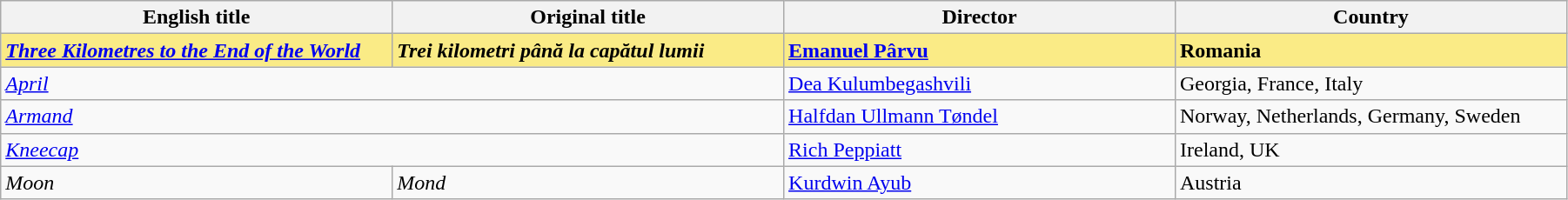<table class="sortable wikitable" width="95%" cellpadding="5">
<tr>
<th width="20%">English title</th>
<th width="20%">Original title</th>
<th width="20%">Director</th>
<th width="20%">Country</th>
</tr>
<tr>
<td style="background:#FAEB86"><strong><em><a href='#'>Three Kilometres to the End of the World</a></em></strong></td>
<td style="background:#FAEB86"><strong><em>Trei kilometri până la capătul lumii</em></strong></td>
<td style="background:#FAEB86"> <strong><a href='#'>Emanuel Pârvu</a></strong></td>
<td style="background:#FAEB86"><strong>Romania</strong></td>
</tr>
<tr>
<td colspan="2"><em><a href='#'>April</a></em></td>
<td> <a href='#'>Dea Kulumbegashvili</a></td>
<td>Georgia, France, Italy</td>
</tr>
<tr>
<td colspan="2"><em><a href='#'>Armand</a></em></td>
<td> <a href='#'>Halfdan Ullmann Tøndel</a></td>
<td>Norway, Netherlands, Germany, Sweden</td>
</tr>
<tr>
<td colspan="2"><em><a href='#'>Kneecap</a></em></td>
<td> <a href='#'>Rich Peppiatt</a></td>
<td>Ireland, UK</td>
</tr>
<tr>
<td><em>Moon</em></td>
<td><em>Mond</em></td>
<td> <a href='#'>Kurdwin Ayub</a></td>
<td>Austria</td>
</tr>
</table>
